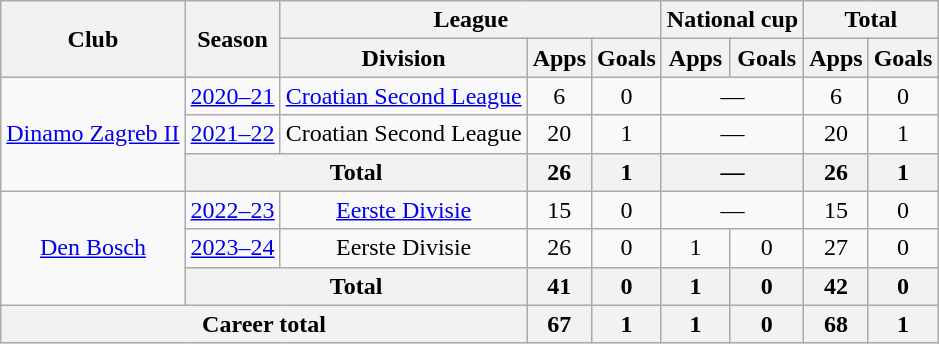<table class="wikitable" style="text-align: center;">
<tr>
<th rowspan="2">Club</th>
<th rowspan="2">Season</th>
<th colspan="3">League</th>
<th colspan="2">National cup</th>
<th colspan="2">Total</th>
</tr>
<tr>
<th>Division</th>
<th>Apps</th>
<th>Goals</th>
<th>Apps</th>
<th>Goals</th>
<th>Apps</th>
<th>Goals</th>
</tr>
<tr>
<td rowspan="3"><a href='#'>Dinamo Zagreb II</a></td>
<td><a href='#'>2020–21</a></td>
<td><a href='#'>Croatian Second League</a></td>
<td>6</td>
<td>0</td>
<td colspan="2">―</td>
<td>6</td>
<td>0</td>
</tr>
<tr>
<td><a href='#'>2021–22</a></td>
<td>Croatian Second League</td>
<td>20</td>
<td>1</td>
<td colspan="2">―</td>
<td>20</td>
<td>1</td>
</tr>
<tr>
<th colspan="2">Total</th>
<th>26</th>
<th>1</th>
<th colspan="2">―</th>
<th>26</th>
<th>1</th>
</tr>
<tr>
<td rowspan="3"><a href='#'>Den Bosch</a></td>
<td><a href='#'>2022–23</a></td>
<td><a href='#'>Eerste Divisie</a></td>
<td>15</td>
<td>0</td>
<td colspan="2">―</td>
<td>15</td>
<td>0</td>
</tr>
<tr>
<td><a href='#'>2023–24</a></td>
<td>Eerste Divisie</td>
<td>26</td>
<td>0</td>
<td>1</td>
<td>0</td>
<td>27</td>
<td>0</td>
</tr>
<tr>
<th colspan="2">Total</th>
<th>41</th>
<th>0</th>
<th>1</th>
<th>0</th>
<th>42</th>
<th>0</th>
</tr>
<tr>
<th colspan="3">Career total</th>
<th>67</th>
<th>1</th>
<th>1</th>
<th>0</th>
<th>68</th>
<th>1</th>
</tr>
</table>
